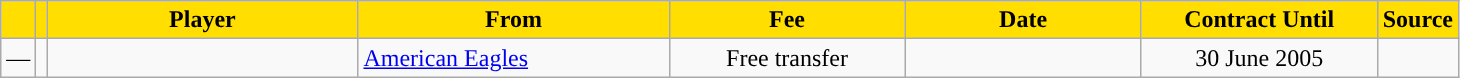<table class="wikitable sortable">
<tr>
<th style="background:#FFDE00"></th>
<th style="background:#FFDE00"></th>
<th width=200 style="background:#FFDE00">Player</th>
<th width=200 style="background:#FFDE00">From</th>
<th width=150 style="background:#FFDE00">Fee</th>
<th width=150 style="background:#FFDE00">Date</th>
<th width=150 style="background:#FFDE00">Contract Until</th>
<th style="background:#FFDE00">Source</th>
</tr>
<tr>
<td align=center>—</td>
<td align=center></td>
<td></td>
<td> <a href='#'>American Eagles</a></td>
<td align=center>Free transfer</td>
<td align=center></td>
<td align=center>30 June 2005</td>
<td align=center></td>
</tr>
</table>
